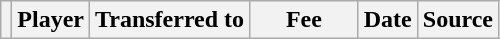<table class="wikitable plainrowheaders sortable">
<tr>
<th></th>
<th scope="col">Player</th>
<th>Transferred to</th>
<th style="width: 65px;">Fee</th>
<th scope="col">Date</th>
<th scope="col">Source</th>
</tr>
</table>
